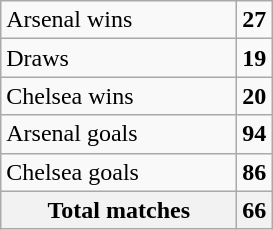<table class="wikitable">
<tr>
<td style="width:150px;">Arsenal wins</td>
<td><strong>27</strong></td>
</tr>
<tr>
<td>Draws</td>
<td><strong>19</strong></td>
</tr>
<tr>
<td>Chelsea wins</td>
<td><strong>20</strong></td>
</tr>
<tr>
<td style="width:150px;">Arsenal goals</td>
<td><strong>94</strong></td>
</tr>
<tr>
<td>Chelsea goals</td>
<td><strong>86</strong></td>
</tr>
<tr>
<th>Total matches</th>
<th>66</th>
</tr>
</table>
